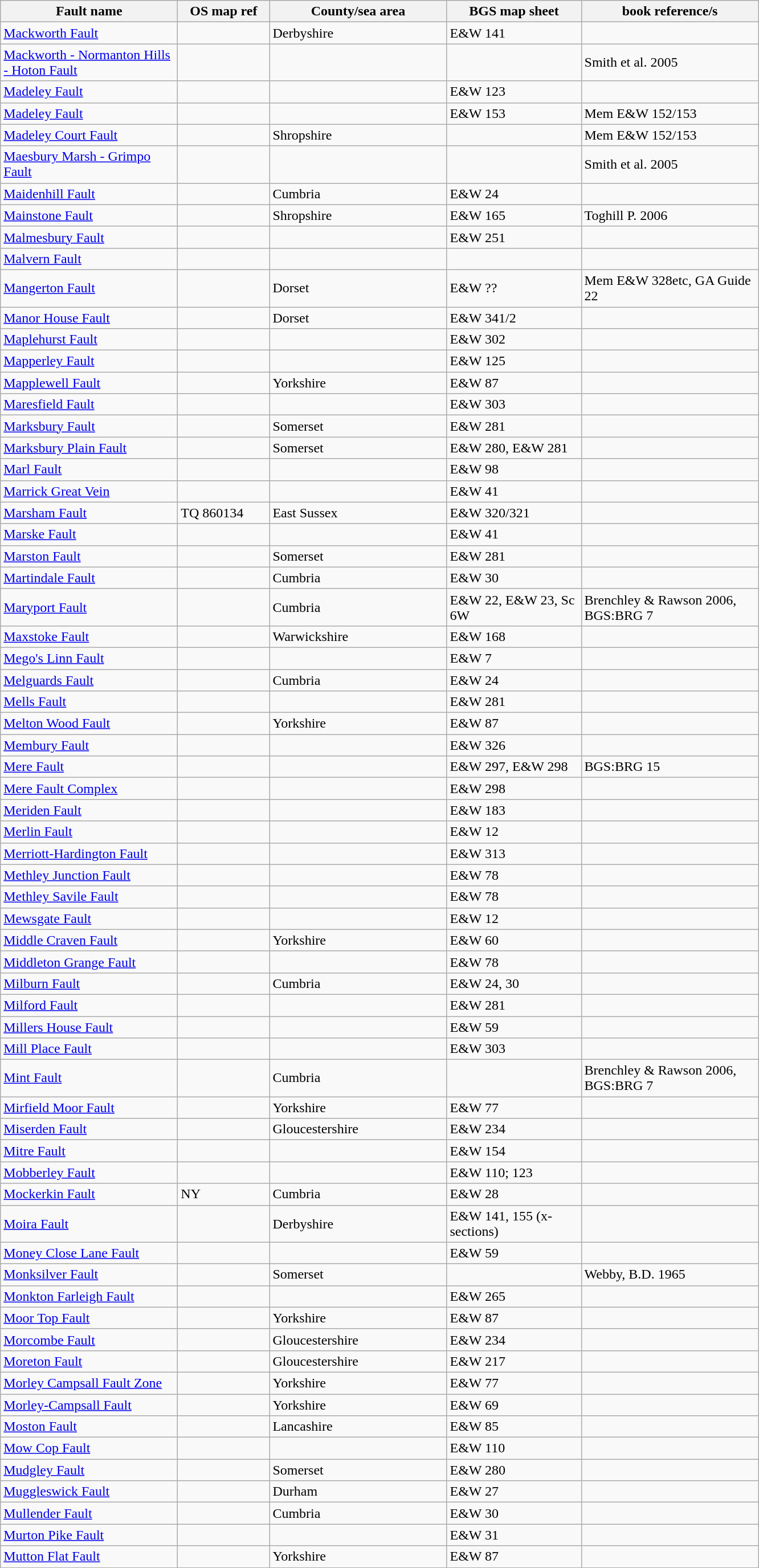<table class="wikitable">
<tr>
<th width="200pt">Fault name</th>
<th width="100pt">OS map ref</th>
<th width="200pt">County/sea area</th>
<th width="150pt">BGS map sheet</th>
<th width="200pt">book reference/s</th>
</tr>
<tr>
<td><a href='#'>Mackworth Fault</a></td>
<td></td>
<td>Derbyshire</td>
<td>E&W 141</td>
<td></td>
</tr>
<tr>
<td><a href='#'>Mackworth - Normanton Hills - Hoton Fault</a></td>
<td></td>
<td></td>
<td></td>
<td>Smith et al. 2005</td>
</tr>
<tr>
<td><a href='#'>Madeley Fault</a></td>
<td></td>
<td></td>
<td>E&W 123</td>
<td></td>
</tr>
<tr>
<td><a href='#'>Madeley Fault</a></td>
<td></td>
<td></td>
<td>E&W 153</td>
<td>Mem E&W 152/153</td>
</tr>
<tr>
<td><a href='#'>Madeley Court Fault</a></td>
<td></td>
<td>Shropshire</td>
<td></td>
<td>Mem E&W 152/153</td>
</tr>
<tr>
<td><a href='#'>Maesbury Marsh - Grimpo Fault</a></td>
<td></td>
<td></td>
<td></td>
<td>Smith et al. 2005</td>
</tr>
<tr>
<td><a href='#'>Maidenhill Fault</a></td>
<td></td>
<td>Cumbria</td>
<td>E&W 24</td>
<td></td>
</tr>
<tr>
<td><a href='#'>Mainstone Fault</a></td>
<td></td>
<td>Shropshire</td>
<td>E&W 165</td>
<td>Toghill P. 2006</td>
</tr>
<tr>
<td><a href='#'>Malmesbury Fault</a></td>
<td></td>
<td></td>
<td>E&W 251</td>
<td></td>
</tr>
<tr>
<td><a href='#'>Malvern Fault</a></td>
<td></td>
<td></td>
<td></td>
<td></td>
</tr>
<tr>
<td><a href='#'>Mangerton Fault</a></td>
<td></td>
<td>Dorset</td>
<td>E&W ??</td>
<td>Mem E&W 328etc, GA Guide 22</td>
</tr>
<tr>
<td><a href='#'>Manor House Fault</a></td>
<td></td>
<td>Dorset</td>
<td>E&W 341/2</td>
<td></td>
</tr>
<tr>
<td><a href='#'>Maplehurst Fault</a></td>
<td></td>
<td></td>
<td>E&W 302</td>
<td></td>
</tr>
<tr>
<td><a href='#'>Mapperley Fault</a></td>
<td></td>
<td></td>
<td>E&W 125</td>
<td></td>
</tr>
<tr>
<td><a href='#'>Mapplewell Fault</a></td>
<td></td>
<td>Yorkshire</td>
<td>E&W 87</td>
<td></td>
</tr>
<tr>
<td><a href='#'>Maresfield Fault</a></td>
<td></td>
<td></td>
<td>E&W 303</td>
<td></td>
</tr>
<tr>
<td><a href='#'>Marksbury Fault</a></td>
<td></td>
<td>Somerset</td>
<td>E&W 281</td>
<td></td>
</tr>
<tr>
<td><a href='#'>Marksbury Plain Fault</a></td>
<td></td>
<td>Somerset</td>
<td>E&W 280, E&W 281</td>
<td></td>
</tr>
<tr>
<td><a href='#'>Marl Fault</a></td>
<td></td>
<td></td>
<td>E&W 98</td>
<td></td>
</tr>
<tr>
<td><a href='#'>Marrick Great Vein</a></td>
<td></td>
<td></td>
<td>E&W 41</td>
<td></td>
</tr>
<tr>
<td><a href='#'>Marsham Fault</a></td>
<td>TQ 860134</td>
<td>East Sussex</td>
<td>E&W 320/321</td>
<td></td>
</tr>
<tr>
<td><a href='#'>Marske Fault</a></td>
<td></td>
<td></td>
<td>E&W 41</td>
<td></td>
</tr>
<tr>
<td><a href='#'>Marston Fault</a></td>
<td></td>
<td>Somerset</td>
<td>E&W 281</td>
<td></td>
</tr>
<tr>
<td><a href='#'>Martindale Fault</a></td>
<td></td>
<td>Cumbria</td>
<td>E&W 30</td>
<td></td>
</tr>
<tr>
<td><a href='#'>Maryport Fault</a></td>
<td></td>
<td>Cumbria</td>
<td>E&W 22, E&W 23, Sc 6W</td>
<td>Brenchley & Rawson 2006, BGS:BRG 7</td>
</tr>
<tr>
<td><a href='#'>Maxstoke Fault</a></td>
<td></td>
<td>Warwickshire</td>
<td>E&W 168</td>
<td></td>
</tr>
<tr>
<td><a href='#'>Mego's Linn Fault</a></td>
<td></td>
<td></td>
<td>E&W 7</td>
<td></td>
</tr>
<tr>
<td><a href='#'>Melguards Fault</a></td>
<td></td>
<td>Cumbria</td>
<td>E&W 24</td>
<td></td>
</tr>
<tr>
<td><a href='#'>Mells Fault</a></td>
<td></td>
<td></td>
<td>E&W 281</td>
<td></td>
</tr>
<tr>
<td><a href='#'>Melton Wood Fault</a></td>
<td></td>
<td>Yorkshire</td>
<td>E&W 87</td>
<td></td>
</tr>
<tr>
<td><a href='#'>Membury Fault</a></td>
<td></td>
<td></td>
<td>E&W 326</td>
<td></td>
</tr>
<tr>
<td><a href='#'>Mere Fault</a></td>
<td></td>
<td></td>
<td>E&W 297, E&W 298</td>
<td>BGS:BRG 15</td>
</tr>
<tr>
<td><a href='#'>Mere Fault Complex</a></td>
<td></td>
<td></td>
<td>E&W 298</td>
<td></td>
</tr>
<tr>
<td><a href='#'>Meriden Fault</a></td>
<td></td>
<td></td>
<td>E&W 183</td>
<td></td>
</tr>
<tr>
<td><a href='#'>Merlin Fault</a></td>
<td></td>
<td></td>
<td>E&W 12</td>
<td></td>
</tr>
<tr>
<td><a href='#'>Merriott-Hardington Fault</a></td>
<td></td>
<td></td>
<td>E&W 313</td>
<td></td>
</tr>
<tr>
<td><a href='#'>Methley Junction Fault</a></td>
<td></td>
<td></td>
<td>E&W 78</td>
<td></td>
</tr>
<tr>
<td><a href='#'>Methley Savile Fault</a></td>
<td></td>
<td></td>
<td>E&W 78</td>
<td></td>
</tr>
<tr>
<td><a href='#'>Mewsgate Fault</a></td>
<td></td>
<td></td>
<td>E&W 12</td>
<td></td>
</tr>
<tr>
<td><a href='#'>Middle Craven Fault</a></td>
<td></td>
<td>Yorkshire</td>
<td>E&W 60</td>
<td></td>
</tr>
<tr>
<td><a href='#'>Middleton Grange Fault</a></td>
<td></td>
<td></td>
<td>E&W 78</td>
<td></td>
</tr>
<tr>
<td><a href='#'>Milburn Fault</a></td>
<td></td>
<td>Cumbria</td>
<td>E&W 24, 30</td>
<td></td>
</tr>
<tr>
<td><a href='#'>Milford Fault</a></td>
<td></td>
<td></td>
<td>E&W 281</td>
<td></td>
</tr>
<tr>
<td><a href='#'>Millers House Fault</a></td>
<td></td>
<td></td>
<td>E&W 59</td>
<td></td>
</tr>
<tr>
<td><a href='#'>Mill Place Fault</a></td>
<td></td>
<td></td>
<td>E&W 303</td>
<td></td>
</tr>
<tr>
<td><a href='#'>Mint Fault</a></td>
<td></td>
<td>Cumbria</td>
<td></td>
<td>Brenchley & Rawson 2006, BGS:BRG 7</td>
</tr>
<tr>
<td><a href='#'>Mirfield Moor Fault</a></td>
<td></td>
<td>Yorkshire</td>
<td>E&W 77</td>
<td></td>
</tr>
<tr>
<td><a href='#'>Miserden Fault</a></td>
<td></td>
<td>Gloucestershire</td>
<td>E&W 234</td>
<td></td>
</tr>
<tr>
<td><a href='#'>Mitre Fault</a></td>
<td></td>
<td></td>
<td>E&W 154</td>
<td></td>
</tr>
<tr>
<td><a href='#'>Mobberley Fault</a></td>
<td></td>
<td></td>
<td>E&W 110; 123</td>
<td></td>
</tr>
<tr>
<td><a href='#'>Mockerkin Fault</a></td>
<td>NY</td>
<td>Cumbria</td>
<td>E&W 28</td>
<td></td>
</tr>
<tr>
<td><a href='#'>Moira Fault</a></td>
<td></td>
<td>Derbyshire</td>
<td>E&W 141, 155 (x-sections)</td>
<td></td>
</tr>
<tr>
<td><a href='#'>Money Close Lane Fault</a></td>
<td></td>
<td></td>
<td>E&W 59</td>
<td></td>
</tr>
<tr>
<td><a href='#'>Monksilver Fault</a></td>
<td></td>
<td>Somerset</td>
<td></td>
<td>Webby, B.D. 1965</td>
</tr>
<tr>
<td><a href='#'>Monkton Farleigh Fault</a></td>
<td></td>
<td></td>
<td>E&W 265</td>
<td></td>
</tr>
<tr>
<td><a href='#'>Moor Top Fault</a></td>
<td></td>
<td>Yorkshire</td>
<td>E&W 87</td>
<td></td>
</tr>
<tr>
<td><a href='#'>Morcombe Fault</a></td>
<td></td>
<td>Gloucestershire</td>
<td>E&W 234</td>
<td></td>
</tr>
<tr>
<td><a href='#'>Moreton Fault</a></td>
<td></td>
<td>Gloucestershire</td>
<td>E&W 217</td>
<td></td>
</tr>
<tr>
<td><a href='#'>Morley Campsall Fault Zone</a></td>
<td></td>
<td>Yorkshire</td>
<td>E&W 77</td>
<td></td>
</tr>
<tr>
<td><a href='#'>Morley-Campsall Fault</a></td>
<td></td>
<td>Yorkshire</td>
<td>E&W 69</td>
<td></td>
</tr>
<tr>
<td><a href='#'>Moston Fault</a></td>
<td></td>
<td>Lancashire</td>
<td>E&W 85</td>
<td></td>
</tr>
<tr>
<td><a href='#'>Mow Cop Fault</a></td>
<td></td>
<td></td>
<td>E&W 110</td>
<td></td>
</tr>
<tr>
<td><a href='#'>Mudgley Fault</a></td>
<td></td>
<td>Somerset</td>
<td>E&W 280</td>
<td></td>
</tr>
<tr>
<td><a href='#'>Muggleswick Fault</a></td>
<td></td>
<td>Durham</td>
<td>E&W 27</td>
<td></td>
</tr>
<tr>
<td><a href='#'>Mullender Fault</a></td>
<td></td>
<td>Cumbria</td>
<td>E&W 30</td>
<td></td>
</tr>
<tr>
<td><a href='#'>Murton Pike Fault</a></td>
<td></td>
<td></td>
<td>E&W 31</td>
<td></td>
</tr>
<tr>
<td><a href='#'>Mutton Flat Fault</a></td>
<td></td>
<td>Yorkshire</td>
<td>E&W 87</td>
<td></td>
</tr>
<tr>
</tr>
</table>
